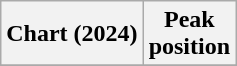<table class="wikitable plainrowheaders" style="text-align:center">
<tr>
<th scope="col">Chart (2024)</th>
<th scope="col">Peak<br>position</th>
</tr>
<tr>
</tr>
</table>
